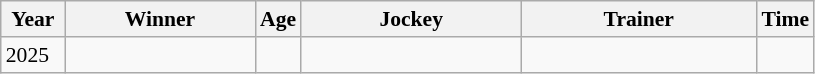<table class="wikitable sortable" style="font-size:90%">
<tr>
<th width="36px">Year</th>
<th width="120px">Winner</th>
<th>Age</th>
<th width="140px">Jockey</th>
<th width="150px">Trainer</th>
<th>Time</th>
</tr>
<tr>
<td>2025</td>
<td></td>
<td></td>
<td></td>
<td></td>
<td></td>
</tr>
</table>
